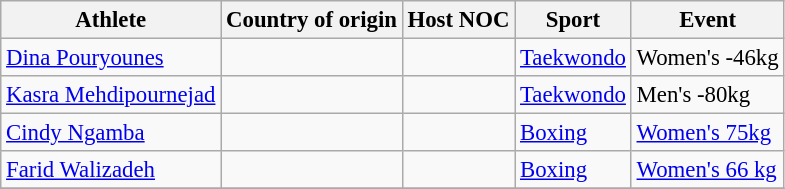<table class='sortable wikitable' style=font-size:95%>
<tr>
<th>Athlete</th>
<th>Country of origin</th>
<th>Host NOC</th>
<th>Sport</th>
<th>Event</th>
</tr>
<tr>
<td><a href='#'>Dina Pouryounes</a></td>
<td></td>
<td></td>
<td><a href='#'>Taekwondo</a></td>
<td>Women's -46kg</td>
</tr>
<tr>
<td><a href='#'>Kasra Mehdipournejad</a></td>
<td></td>
<td></td>
<td><a href='#'>Taekwondo</a></td>
<td>Men's -80kg</td>
</tr>
<tr>
<td><a href='#'>Cindy Ngamba</a></td>
<td></td>
<td></td>
<td><a href='#'>Boxing</a></td>
<td><a href='#'>Women's 75kg</a></td>
</tr>
<tr>
<td><a href='#'>Farid Walizadeh</a></td>
<td></td>
<td></td>
<td><a href='#'>Boxing</a></td>
<td><a href='#'>Women's 66 kg</a></td>
</tr>
<tr>
</tr>
</table>
